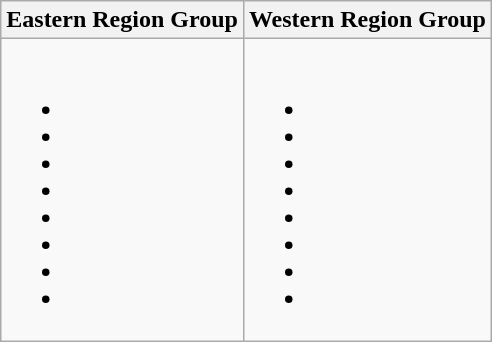<table class="wikitable">
<tr>
<th>Eastern Region Group</th>
<th>Western Region Group</th>
</tr>
<tr>
<td valign=top><br><ul><li><s></s></li><li><s></s></li><li></li><li></li><li><s></s></li><li></li><li></li><li></li></ul></td>
<td valign=top><br><ul><li></li><li></li><li></li><li></li><li></li><li></li><li></li><li></li></ul></td>
</tr>
</table>
